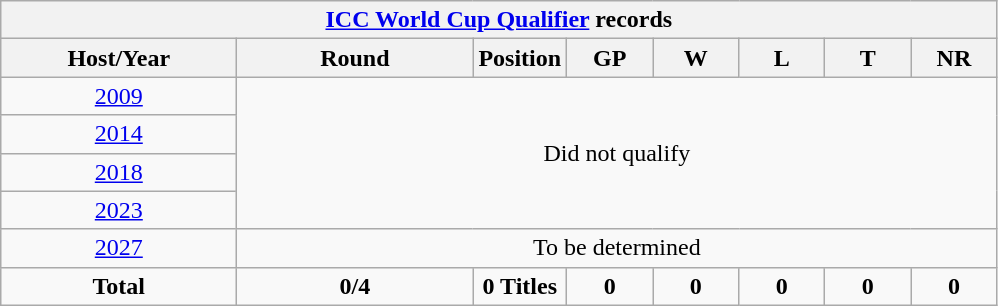<table class="wikitable" style="text-align: center;">
<tr>
<th colspan=8><a href='#'>ICC World Cup Qualifier</a> records</th>
</tr>
<tr>
<th width=150>Host/Year</th>
<th width=150>Round</th>
<th width=50>Position</th>
<th width=50>GP</th>
<th width=50>W</th>
<th width=50>L</th>
<th width=50>T</th>
<th width=50>NR</th>
</tr>
<tr>
<td> <a href='#'>2009</a></td>
<td rowspan=4 colspan=8>Did not qualify</td>
</tr>
<tr>
<td> <a href='#'>2014</a></td>
</tr>
<tr>
<td> <a href='#'>2018</a></td>
</tr>
<tr>
<td> <a href='#'>2023</a></td>
</tr>
<tr>
<td> <a href='#'>2027</a></td>
<td colspan=8>To be determined</td>
</tr>
<tr>
<td><strong>Total</strong></td>
<td><strong>0/4</strong></td>
<td><strong>0 Titles</strong></td>
<td><strong>0</strong></td>
<td><strong>0</strong></td>
<td><strong>0</strong></td>
<td><strong>0</strong></td>
<td><strong>0</strong></td>
</tr>
</table>
